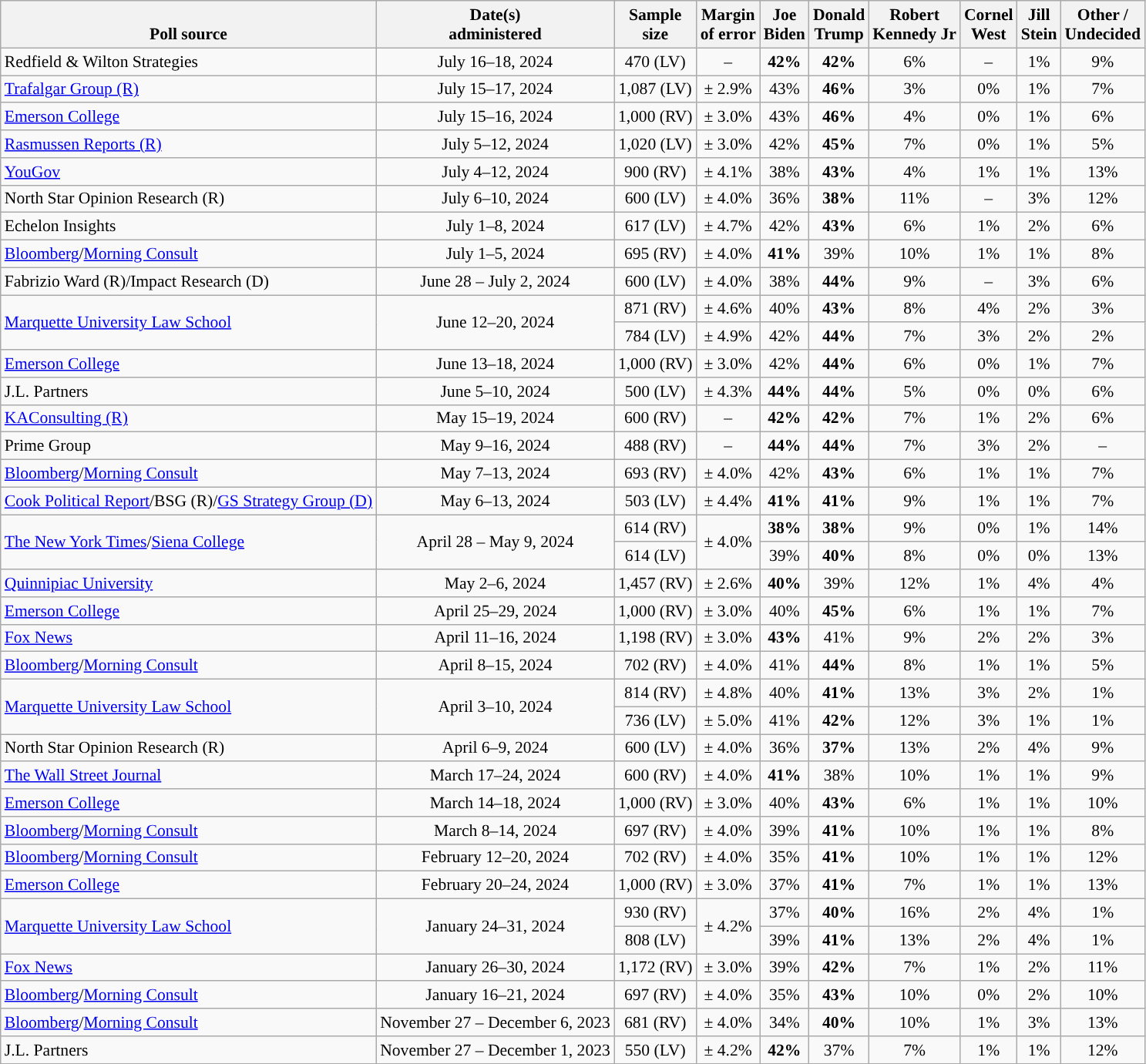<table class="wikitable sortable mw-datatable" style="font-size:90%;text-align:center;line-height:17px">
<tr valign=bottom>
<th>Poll source</th>
<th>Date(s)<br>administered</th>
<th>Sample<br>size</th>
<th>Margin<br>of error</th>
<th class="unsortable">Joe<br>Biden<br></th>
<th class="unsortable">Donald<br>Trump<br></th>
<th class="unsortable">Robert<br>Kennedy Jr<br></th>
<th class="unsortable">Cornel<br>West<br></th>
<th class="unsortable">Jill<br>Stein<br></th>
<th class="unsortable">Other /<br>Undecided</th>
</tr>
<tr>
<td style="text-align:left;">Redfield & Wilton Strategies</td>
<td data-sort-value="2024-07-18">July 16–18, 2024</td>
<td>470 (LV)</td>
<td>–</td>
<td><strong>42%</strong></td>
<td><strong>42%</strong></td>
<td>6%</td>
<td>–</td>
<td>1%</td>
<td>9%</td>
</tr>
<tr>
<td style="text-align:left;"><a href='#'>Trafalgar Group (R)</a></td>
<td data-sort-value="2024-07-18">July 15–17, 2024</td>
<td>1,087 (LV)</td>
<td>± 2.9%</td>
<td>43%</td>
<td style="background-color:"><strong>46%</strong></td>
<td>3%</td>
<td>0%</td>
<td>1%</td>
<td>7%</td>
</tr>
<tr>
<td style="text-align:left;"><a href='#'>Emerson College</a></td>
<td data-sort-value="2024-07-18">July 15–16, 2024</td>
<td>1,000 (RV)</td>
<td>± 3.0%</td>
<td>43%</td>
<td style="background-color:"><strong>46%</strong></td>
<td>4%</td>
<td>0%</td>
<td>1%</td>
<td>6%</td>
</tr>
<tr>
<td style="text-align:left;"><a href='#'>Rasmussen Reports (R)</a></td>
<td data-sort-value="2024-07-19">July 5–12, 2024</td>
<td>1,020 (LV)</td>
<td>± 3.0%</td>
<td>42%</td>
<td style="background-color:"><strong>45%</strong></td>
<td>7%</td>
<td>0%</td>
<td>1%</td>
<td>5%</td>
</tr>
<tr>
<td style="text-align:left;"><a href='#'>YouGov</a></td>
<td data-sort-value="2024-07-15">July 4–12, 2024</td>
<td>900 (RV)</td>
<td>± 4.1%</td>
<td>38%</td>
<td style="background-color:"><strong>43%</strong></td>
<td>4%</td>
<td>1%</td>
<td>1%</td>
<td>13%</td>
</tr>
<tr>
<td style="text-align:left;">North Star Opinion Research (R)</td>
<td data-sort-value="2024-06-20">July 6–10, 2024</td>
<td>600 (LV)</td>
<td>± 4.0%</td>
<td>36%</td>
<td style="background-color:"><strong>38%</strong></td>
<td>11%</td>
<td>–</td>
<td>3%</td>
<td>12%</td>
</tr>
<tr>
<td style="text-align:left;">Echelon Insights</td>
<td data-sort-value="2024-07-08">July 1–8, 2024</td>
<td>617 (LV)</td>
<td>± 4.7%</td>
<td>42%</td>
<td style="background-color:"><strong>43%</strong></td>
<td>6%</td>
<td>1%</td>
<td>2%</td>
<td>6%</td>
</tr>
<tr>
<td style="text-align:left;"><a href='#'>Bloomberg</a>/<a href='#'>Morning Consult</a></td>
<td data-sort-value="2024-07-06">July 1–5, 2024</td>
<td>695 (RV)</td>
<td>± 4.0%</td>
<td style="color:black;background-color:"><strong>41%</strong></td>
<td>39%</td>
<td>10%</td>
<td>1%</td>
<td>1%</td>
<td>8%</td>
</tr>
<tr>
<td style="text-align:left;">Fabrizio Ward (R)/Impact Research (D)</td>
<td data-sort-value="2024-05-07">June 28 – July 2, 2024</td>
<td>600 (LV)</td>
<td>± 4.0%</td>
<td>38%</td>
<td style="background-color:"><strong>44%</strong></td>
<td>9%</td>
<td>–</td>
<td>3%</td>
<td>6%</td>
</tr>
<tr>
<td style="text-align:left;" rowspan="2"><a href='#'>Marquette University Law School</a></td>
<td rowspan="2">June 12–20, 2024</td>
<td>871 (RV)</td>
<td>± 4.6%</td>
<td>40%</td>
<td style="background-color:"><strong>43%</strong></td>
<td>8%</td>
<td>4%</td>
<td>2%</td>
<td>3%</td>
</tr>
<tr>
<td>784 (LV)</td>
<td>± 4.9%</td>
<td>42%</td>
<td style="background-color:"><strong>44%</strong></td>
<td>7%</td>
<td>3%</td>
<td>2%</td>
<td>2%</td>
</tr>
<tr>
<td style="text-align:left;"><a href='#'>Emerson College</a></td>
<td data-sort-value="2024-06-20">June 13–18, 2024</td>
<td>1,000 (RV)</td>
<td>± 3.0%</td>
<td>42%</td>
<td style="background-color:"><strong>44%</strong></td>
<td>6%</td>
<td>0%</td>
<td>1%</td>
<td>7%</td>
</tr>
<tr>
<td style="text-align:left;">J.L. Partners</td>
<td data-sort-value="2024-05-22">June 5–10, 2024</td>
<td>500 (LV)</td>
<td>± 4.3%</td>
<td><strong>44%</strong></td>
<td><strong>44%</strong></td>
<td>5%</td>
<td>0%</td>
<td>0%</td>
<td>6%</td>
</tr>
<tr>
<td style="text-align:left;"><a href='#'>KAConsulting (R)</a></td>
<td data-sort-value="2024-07-08">May 15–19, 2024</td>
<td>600 (RV)</td>
<td>–</td>
<td><strong>42%</strong></td>
<td><strong>42%</strong></td>
<td>7%</td>
<td>1%</td>
<td>2%</td>
<td>6%</td>
</tr>
<tr>
<td style="text-align:left;">Prime Group</td>
<td data-sort-value="2024-05-22">May 9–16, 2024</td>
<td>488 (RV)</td>
<td>–</td>
<td><strong>44%</strong></td>
<td><strong>44%</strong></td>
<td>7%</td>
<td>3%</td>
<td>2%</td>
<td>–</td>
</tr>
<tr>
<td style="text-align:left;"><a href='#'>Bloomberg</a>/<a href='#'>Morning Consult</a></td>
<td data-sort-value="2024-05-22">May 7–13, 2024</td>
<td>693 (RV)</td>
<td>± 4.0%</td>
<td>42%</td>
<td style="background-color:"><strong>43%</strong></td>
<td>6%</td>
<td>1%</td>
<td>1%</td>
<td>7%</td>
</tr>
<tr>
<td style="text-align:left;"><a href='#'>Cook Political Report</a>/BSG (R)/<a href='#'>GS Strategy Group (D)</a></td>
<td data-sort-value="2024-05-23">May 6–13, 2024</td>
<td>503 (LV)</td>
<td>± 4.4%</td>
<td><strong>41%</strong></td>
<td><strong>41%</strong></td>
<td>9%</td>
<td>1%</td>
<td>1%</td>
<td>7%</td>
</tr>
<tr>
<td style="text-align:left;" rowspan="2"><a href='#'>The New York Times</a>/<a href='#'>Siena College</a></td>
<td rowspan="2">April 28 – May 9, 2024</td>
<td>614 (RV)</td>
<td rowspan="2">± 4.0%</td>
<td><strong>38%</strong></td>
<td><strong>38%</strong></td>
<td>9%</td>
<td>0%</td>
<td>1%</td>
<td>14%</td>
</tr>
<tr>
<td>614 (LV)</td>
<td>39%</td>
<td style="background-color:"><strong>40%</strong></td>
<td>8%</td>
<td>0%</td>
<td>0%</td>
<td>13%</td>
</tr>
<tr>
<td style="text-align:left;"><a href='#'>Quinnipiac University</a></td>
<td data-sort-value="2024-05-08">May 2–6, 2024</td>
<td>1,457 (RV)</td>
<td>± 2.6%</td>
<td style="color:black;background-color:"><strong>40%</strong></td>
<td>39%</td>
<td>12%</td>
<td>1%</td>
<td>4%</td>
<td>4%</td>
</tr>
<tr>
<td style="text-align:left;"><a href='#'>Emerson College</a></td>
<td data-sort-value="2024-04-30">April 25–29, 2024</td>
<td>1,000 (RV)</td>
<td>± 3.0%</td>
<td>40%</td>
<td style="background-color:"><strong>45%</strong></td>
<td>6%</td>
<td>1%</td>
<td>1%</td>
<td>7%</td>
</tr>
<tr>
<td style="text-align:left;"><a href='#'>Fox News</a></td>
<td data-sort-value="2024-04-18">April 11–16, 2024</td>
<td>1,198 (RV)</td>
<td>± 3.0%</td>
<td style="color:black;background-color:"><strong>43%</strong></td>
<td>41%</td>
<td>9%</td>
<td>2%</td>
<td>2%</td>
<td>3%</td>
</tr>
<tr>
<td style="text-align:left;"><a href='#'>Bloomberg</a>/<a href='#'>Morning Consult</a></td>
<td data-sort-value="2024-04-24">April 8–15, 2024</td>
<td>702 (RV)</td>
<td>± 4.0%</td>
<td>41%</td>
<td style="background-color:"><strong>44%</strong></td>
<td>8%</td>
<td>1%</td>
<td>1%</td>
<td>5%</td>
</tr>
<tr>
<td style="text-align:left;" rowspan="2"><a href='#'>Marquette University Law School</a></td>
<td rowspan="2">April 3–10, 2024</td>
<td>814 (RV)</td>
<td>± 4.8%</td>
<td>40%</td>
<td style="background-color:"><strong>41%</strong></td>
<td>13%</td>
<td>3%</td>
<td>2%</td>
<td>1%</td>
</tr>
<tr>
<td>736 (LV)</td>
<td>± 5.0%</td>
<td>41%</td>
<td style="background-color:"><strong>42%</strong></td>
<td>12%</td>
<td>3%</td>
<td>1%</td>
<td>1%</td>
</tr>
<tr>
<td style="text-align:left;">North Star Opinion Research (R)</td>
<td data-sort-value="2024-04-17">April 6–9, 2024</td>
<td>600 (LV)</td>
<td>± 4.0%</td>
<td>36%</td>
<td style="background-color:"><strong>37%</strong></td>
<td>13%</td>
<td>2%</td>
<td>4%</td>
<td>9%</td>
</tr>
<tr>
<td style="text-align:left;"><a href='#'>The Wall Street Journal</a></td>
<td data-sort-value="2024-04-02">March 17–24, 2024</td>
<td>600 (RV)</td>
<td>± 4.0%</td>
<td style="color:black;background-color:"><strong>41%</strong></td>
<td>38%</td>
<td>10%</td>
<td>1%</td>
<td>1%</td>
<td>9%</td>
</tr>
<tr>
<td style="text-align:left;"><a href='#'>Emerson College</a></td>
<td data-sort-value="2024-02-29">March 14–18, 2024</td>
<td>1,000 (RV)</td>
<td>± 3.0%</td>
<td>40%</td>
<td style="background-color:"><strong>43%</strong></td>
<td>6%</td>
<td>1%</td>
<td>1%</td>
<td>10%</td>
</tr>
<tr>
<td style="text-align:left;"><a href='#'>Bloomberg</a>/<a href='#'>Morning Consult</a></td>
<td data-sort-value="2024-03-26">March 8–14, 2024</td>
<td>697 (RV)</td>
<td>± 4.0%</td>
<td>39%</td>
<td style="background-color:"><strong>41%</strong></td>
<td>10%</td>
<td>1%</td>
<td>1%</td>
<td>8%</td>
</tr>
<tr>
<td style="text-align:left;"><a href='#'>Bloomberg</a>/<a href='#'>Morning Consult</a></td>
<td data-sort-value="2024-02-29">February 12–20, 2024</td>
<td>702 (RV)</td>
<td>± 4.0%</td>
<td>35%</td>
<td style="background-color:"><strong>41%</strong></td>
<td>10%</td>
<td>1%</td>
<td>1%</td>
<td>12%</td>
</tr>
<tr>
<td style="text-align:left;"><a href='#'>Emerson College</a></td>
<td data-sort-value="2024-02-26">February 20–24, 2024</td>
<td>1,000 (RV)</td>
<td>± 3.0%</td>
<td>37%</td>
<td style="background-color:"><strong>41%</strong></td>
<td>7%</td>
<td>1%</td>
<td>1%</td>
<td>13%</td>
</tr>
<tr>
<td style="text-align:left;" rowspan="2"><a href='#'>Marquette University Law School</a></td>
<td rowspan="2">January 24–31, 2024</td>
<td>930 (RV)</td>
<td rowspan="2">± 4.2%</td>
<td>37%</td>
<td style="background-color:"><strong>40%</strong></td>
<td>16%</td>
<td>2%</td>
<td>4%</td>
<td>1%</td>
</tr>
<tr>
<td>808 (LV)</td>
<td>39%</td>
<td style="background-color:"><strong>41%</strong></td>
<td>13%</td>
<td>2%</td>
<td>4%</td>
<td>1%</td>
</tr>
<tr>
<td style="text-align:left;"><a href='#'>Fox News</a></td>
<td data-sort-value="2024-02-01">January 26–30, 2024</td>
<td>1,172 (RV)</td>
<td>± 3.0%</td>
<td>39%</td>
<td style="background-color:"><strong>42%</strong></td>
<td>7%</td>
<td>1%</td>
<td>2%</td>
<td>11%</td>
</tr>
<tr>
<td style="text-align:left;"><a href='#'>Bloomberg</a>/<a href='#'>Morning Consult</a></td>
<td data-sort-value="2024-01-31">January 16–21, 2024</td>
<td>697 (RV)</td>
<td>± 4.0%</td>
<td>35%</td>
<td style="background-color:"><strong>43%</strong></td>
<td>10%</td>
<td>0%</td>
<td>2%</td>
<td>10%</td>
</tr>
<tr>
<td style="text-align:left;"><a href='#'>Bloomberg</a>/<a href='#'>Morning Consult</a></td>
<td data-sort-value="2023-12-14">November 27 – December 6, 2023</td>
<td>681 (RV)</td>
<td>± 4.0%</td>
<td>34%</td>
<td style="background-color:"><strong>40%</strong></td>
<td>10%</td>
<td>1%</td>
<td>3%</td>
<td>13%</td>
</tr>
<tr>
<td style="text-align:left;">J.L. Partners</td>
<td data-sort-value="2023-11-09">November 27 – December 1, 2023</td>
<td>550 (LV)</td>
<td>± 4.2%</td>
<td style="color:black;background-color:"><strong>42%</strong></td>
<td>37%</td>
<td>7%</td>
<td>1%</td>
<td>1%</td>
<td>12%</td>
</tr>
</table>
